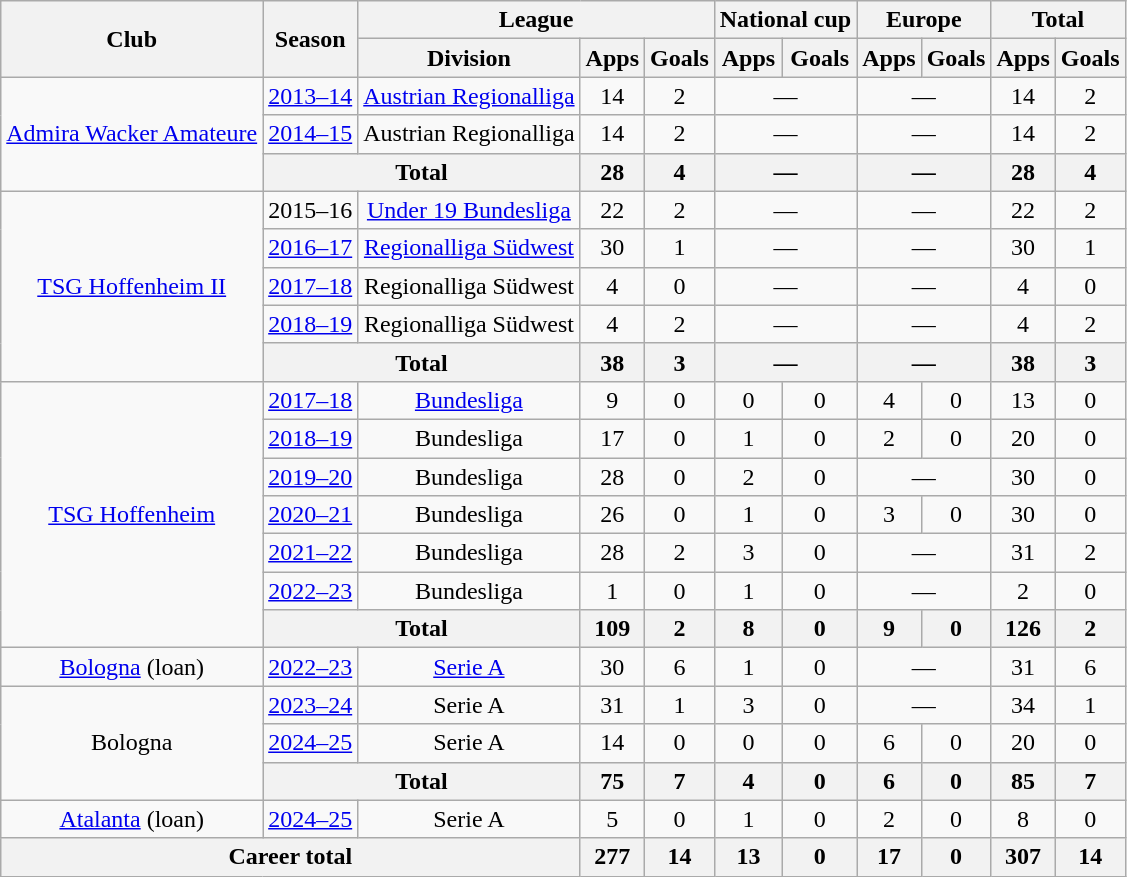<table class="wikitable" style="text-align: center">
<tr>
<th rowspan="2">Club</th>
<th rowspan="2">Season</th>
<th colspan="3">League</th>
<th colspan="2">National cup</th>
<th colspan="2">Europe</th>
<th colspan="2">Total</th>
</tr>
<tr>
<th>Division</th>
<th>Apps</th>
<th>Goals</th>
<th>Apps</th>
<th>Goals</th>
<th>Apps</th>
<th>Goals</th>
<th>Apps</th>
<th>Goals</th>
</tr>
<tr>
<td rowspan="3"><a href='#'>Admira Wacker Amateure</a></td>
<td><a href='#'>2013–14</a></td>
<td><a href='#'>Austrian Regionalliga</a></td>
<td>14</td>
<td>2</td>
<td colspan="2">—</td>
<td colspan="2">—</td>
<td>14</td>
<td>2</td>
</tr>
<tr>
<td><a href='#'>2014–15</a></td>
<td>Austrian Regionalliga</td>
<td>14</td>
<td>2</td>
<td colspan="2">—</td>
<td colspan="2">—</td>
<td>14</td>
<td>2</td>
</tr>
<tr>
<th colspan=2>Total</th>
<th>28</th>
<th>4</th>
<th colspan="2">—</th>
<th colspan="2">—</th>
<th>28</th>
<th>4</th>
</tr>
<tr>
<td rowspan="5"><a href='#'>TSG Hoffenheim II</a></td>
<td>2015–16</td>
<td><a href='#'>Under 19 Bundesliga</a></td>
<td>22</td>
<td>2</td>
<td colspan="2">—</td>
<td colspan="2">—</td>
<td>22</td>
<td>2</td>
</tr>
<tr>
<td><a href='#'>2016–17</a></td>
<td><a href='#'>Regionalliga Südwest</a></td>
<td>30</td>
<td>1</td>
<td colspan="2">—</td>
<td colspan="2">—</td>
<td>30</td>
<td>1</td>
</tr>
<tr>
<td><a href='#'>2017–18</a></td>
<td>Regionalliga Südwest</td>
<td>4</td>
<td>0</td>
<td colspan="2">—</td>
<td colspan="2">—</td>
<td>4</td>
<td>0</td>
</tr>
<tr>
<td><a href='#'>2018–19</a></td>
<td>Regionalliga Südwest</td>
<td>4</td>
<td>2</td>
<td colspan="2">—</td>
<td colspan="2">—</td>
<td>4</td>
<td>2</td>
</tr>
<tr>
<th colspan="2">Total</th>
<th>38</th>
<th>3</th>
<th colspan="2">—</th>
<th colspan="2">—</th>
<th>38</th>
<th>3</th>
</tr>
<tr>
<td rowspan="7"><a href='#'>TSG Hoffenheim</a></td>
<td><a href='#'>2017–18</a></td>
<td><a href='#'>Bundesliga</a></td>
<td>9</td>
<td>0</td>
<td>0</td>
<td>0</td>
<td>4</td>
<td>0</td>
<td>13</td>
<td>0</td>
</tr>
<tr>
<td><a href='#'>2018–19</a></td>
<td>Bundesliga</td>
<td>17</td>
<td>0</td>
<td>1</td>
<td>0</td>
<td>2</td>
<td>0</td>
<td>20</td>
<td>0</td>
</tr>
<tr>
<td><a href='#'>2019–20</a></td>
<td>Bundesliga</td>
<td>28</td>
<td>0</td>
<td>2</td>
<td>0</td>
<td colspan="2">—</td>
<td>30</td>
<td>0</td>
</tr>
<tr>
<td><a href='#'>2020–21</a></td>
<td>Bundesliga</td>
<td>26</td>
<td>0</td>
<td>1</td>
<td>0</td>
<td>3</td>
<td>0</td>
<td>30</td>
<td>0</td>
</tr>
<tr>
<td><a href='#'>2021–22</a></td>
<td>Bundesliga</td>
<td>28</td>
<td>2</td>
<td>3</td>
<td>0</td>
<td colspan="2">—</td>
<td>31</td>
<td>2</td>
</tr>
<tr>
<td><a href='#'>2022–23</a></td>
<td>Bundesliga</td>
<td>1</td>
<td>0</td>
<td>1</td>
<td>0</td>
<td colspan="2">—</td>
<td>2</td>
<td>0</td>
</tr>
<tr>
<th colspan="2">Total</th>
<th>109</th>
<th>2</th>
<th>8</th>
<th>0</th>
<th>9</th>
<th>0</th>
<th>126</th>
<th>2</th>
</tr>
<tr>
<td><a href='#'>Bologna</a> (loan)</td>
<td><a href='#'>2022–23</a></td>
<td><a href='#'>Serie A</a></td>
<td>30</td>
<td>6</td>
<td>1</td>
<td>0</td>
<td colspan="2">—</td>
<td>31</td>
<td>6</td>
</tr>
<tr>
<td rowspan="3">Bologna</td>
<td><a href='#'>2023–24</a></td>
<td>Serie A</td>
<td>31</td>
<td>1</td>
<td>3</td>
<td>0</td>
<td colspan="2">—</td>
<td>34</td>
<td>1</td>
</tr>
<tr>
<td><a href='#'>2024–25</a></td>
<td>Serie A</td>
<td>14</td>
<td>0</td>
<td>0</td>
<td>0</td>
<td>6</td>
<td>0</td>
<td>20</td>
<td>0</td>
</tr>
<tr>
<th colspan="2">Total</th>
<th>75</th>
<th>7</th>
<th>4</th>
<th>0</th>
<th>6</th>
<th>0</th>
<th>85</th>
<th>7</th>
</tr>
<tr>
<td><a href='#'>Atalanta</a> (loan)</td>
<td><a href='#'>2024–25</a></td>
<td>Serie A</td>
<td>5</td>
<td>0</td>
<td>1</td>
<td>0</td>
<td>2</td>
<td>0</td>
<td>8</td>
<td>0</td>
</tr>
<tr>
<th colspan="3">Career total</th>
<th>277</th>
<th>14</th>
<th>13</th>
<th>0</th>
<th>17</th>
<th>0</th>
<th>307</th>
<th>14</th>
</tr>
</table>
